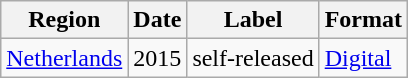<table class="wikitable">
<tr>
<th>Region</th>
<th>Date</th>
<th>Label</th>
<th>Format</th>
</tr>
<tr>
<td><a href='#'>Netherlands</a></td>
<td>2015</td>
<td>self-released</td>
<td><a href='#'>Digital</a></td>
</tr>
</table>
